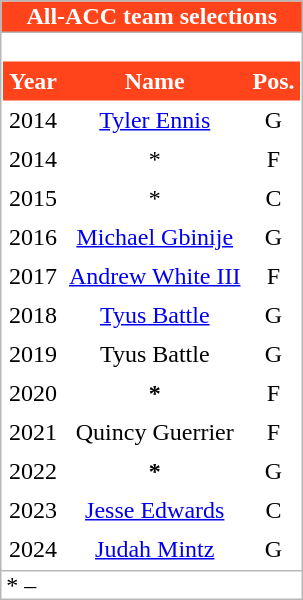<table class="toccolours collapsible" style="background:white; border:1px #b7b7b7 solid; border-collapse:collapse;">
<tr>
<th colspan=1 style="background:#FF431B; color:#FFF;">All-ACC team selections</th>
</tr>
<tr style="background:white;">
<td style="vertical-align:top; border: 1px #b7b7b7 solid;"><br><table cellpadding="4" border="0" cellspacing="0" style="width:100%;text-align:center;">
<tr>
<th style="background:#FF431B; color:#FFF;">Year</th>
<th style="background:#FF431B; color:#FFF;">Name</th>
<th style="background:#FF431B; color:#FFF;">Pos.</th>
</tr>
<tr>
<td>2014</td>
<td><a href='#'>Tyler Ennis</a></td>
<td>G</td>
</tr>
<tr>
<td>2014</td>
<td><strong><a href='#'></a></strong>*</td>
<td>F</td>
</tr>
<tr>
<td>2015</td>
<td><strong><a href='#'></a></strong>*</td>
<td>C</td>
</tr>
<tr>
<td>2016</td>
<td><a href='#'>Michael Gbinije</a></td>
<td>G</td>
</tr>
<tr>
<td>2017</td>
<td><a href='#'>Andrew White III</a></td>
<td>F</td>
</tr>
<tr>
<td>2018</td>
<td><a href='#'>Tyus Battle</a></td>
<td>G</td>
</tr>
<tr>
<td>2019</td>
<td>Tyus Battle</td>
<td>G</td>
</tr>
<tr>
<td>2020</td>
<td><strong><a href='#'></a>*</strong></td>
<td>F</td>
</tr>
<tr>
<td>2021</td>
<td>Quincy Guerrier</td>
<td>F</td>
</tr>
<tr>
<td>2022</td>
<td><strong><a href='#'></a>*</strong></td>
<td>G</td>
</tr>
<tr>
<td>2023</td>
<td><a href='#'>Jesse Edwards</a></td>
<td>C</td>
</tr>
<tr>
<td>2024</td>
<td><a href='#'>Judah Mintz</a></td>
<td>G</td>
</tr>
</table>
</td>
</tr>
<tr>
<td colspan=1 style="padding:0 0.2em">* – </td>
</tr>
</table>
